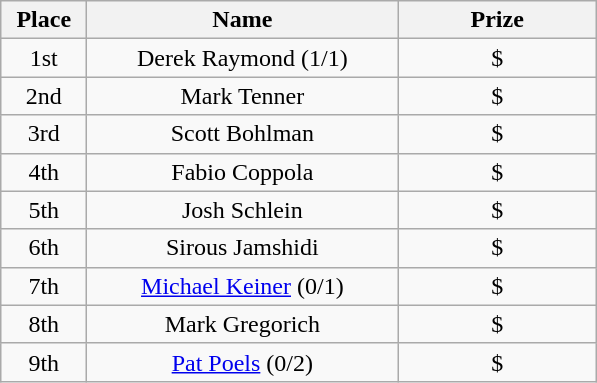<table class="wikitable">
<tr>
<th width="50">Place</th>
<th width="200">Name</th>
<th width="125">Prize</th>
</tr>
<tr>
<td align = "center">1st</td>
<td align = "center">Derek Raymond (1/1)</td>
<td align = "center">$</td>
</tr>
<tr>
<td align = "center">2nd</td>
<td align = "center">Mark Tenner</td>
<td align = "center">$</td>
</tr>
<tr>
<td align = "center">3rd</td>
<td align = "center">Scott Bohlman</td>
<td align = "center">$</td>
</tr>
<tr>
<td align = "center">4th</td>
<td align = "center">Fabio Coppola</td>
<td align = "center">$</td>
</tr>
<tr>
<td align = "center">5th</td>
<td align = "center">Josh Schlein</td>
<td align = "center">$</td>
</tr>
<tr>
<td align = "center">6th</td>
<td align = "center">Sirous Jamshidi</td>
<td align = "center">$</td>
</tr>
<tr>
<td align = "center">7th</td>
<td align = "center"><a href='#'>Michael Keiner</a> (0/1)</td>
<td align = "center">$</td>
</tr>
<tr>
<td align = "center">8th</td>
<td align = "center">Mark Gregorich</td>
<td align = "center">$</td>
</tr>
<tr>
<td align = "center">9th</td>
<td align = "center"><a href='#'>Pat Poels</a> (0/2)</td>
<td align = "center">$</td>
</tr>
</table>
